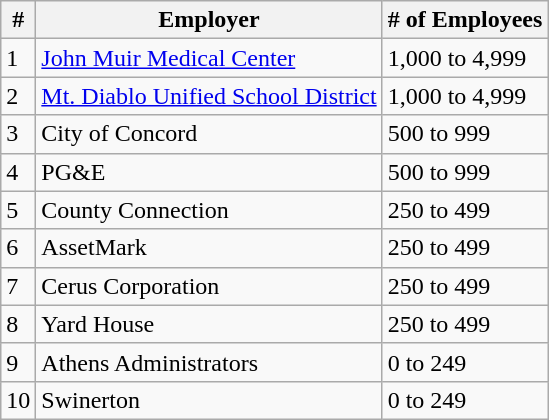<table class="wikitable">
<tr>
<th>#</th>
<th>Employer</th>
<th># of Employees</th>
</tr>
<tr>
<td>1</td>
<td><a href='#'>John Muir Medical Center</a></td>
<td>1,000 to 4,999</td>
</tr>
<tr>
<td>2</td>
<td><a href='#'>Mt. Diablo Unified School District</a></td>
<td>1,000 to 4,999</td>
</tr>
<tr>
<td>3</td>
<td>City of Concord</td>
<td>500 to 999</td>
</tr>
<tr>
<td>4</td>
<td>PG&E</td>
<td>500 to 999</td>
</tr>
<tr>
<td>5</td>
<td>County Connection</td>
<td>250 to 499</td>
</tr>
<tr>
<td>6</td>
<td>AssetMark</td>
<td>250 to 499</td>
</tr>
<tr>
<td>7</td>
<td>Cerus Corporation</td>
<td>250 to 499</td>
</tr>
<tr>
<td>8</td>
<td>Yard House</td>
<td>250 to 499</td>
</tr>
<tr>
<td>9</td>
<td>Athens Administrators</td>
<td>0 to 249</td>
</tr>
<tr>
<td>10</td>
<td>Swinerton</td>
<td>0 to 249</td>
</tr>
</table>
